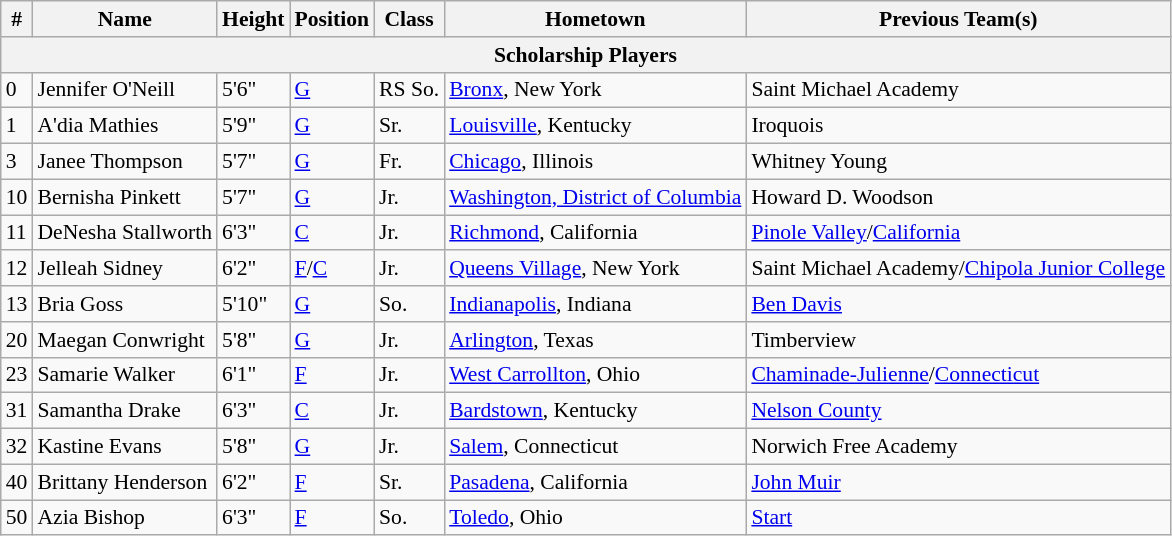<table class="wikitable" style="font-size: 90%">
<tr>
<th>#</th>
<th>Name</th>
<th>Height</th>
<th>Position</th>
<th>Class</th>
<th>Hometown</th>
<th>Previous Team(s)</th>
</tr>
<tr>
<th colspan=7>Scholarship Players</th>
</tr>
<tr>
<td>0</td>
<td>Jennifer O'Neill</td>
<td>5'6"</td>
<td><a href='#'>G</a></td>
<td>RS So.</td>
<td><a href='#'>Bronx</a>, New York</td>
<td>Saint Michael Academy</td>
</tr>
<tr>
<td>1</td>
<td>A'dia Mathies</td>
<td>5'9"</td>
<td><a href='#'>G</a></td>
<td>Sr.</td>
<td><a href='#'>Louisville</a>, Kentucky</td>
<td>Iroquois</td>
</tr>
<tr>
<td>3</td>
<td>Janee Thompson</td>
<td>5'7"</td>
<td><a href='#'>G</a></td>
<td>Fr.</td>
<td><a href='#'>Chicago</a>, Illinois</td>
<td>Whitney Young</td>
</tr>
<tr>
<td>10</td>
<td>Bernisha Pinkett</td>
<td>5'7"</td>
<td><a href='#'>G</a></td>
<td>Jr.</td>
<td><a href='#'>Washington, District of Columbia</a></td>
<td>Howard D. Woodson</td>
</tr>
<tr>
<td>11</td>
<td>DeNesha Stallworth</td>
<td>6'3"</td>
<td><a href='#'>C</a></td>
<td>Jr.</td>
<td><a href='#'>Richmond</a>, California</td>
<td><a href='#'>Pinole Valley</a>/<a href='#'>California</a></td>
</tr>
<tr>
<td>12</td>
<td>Jelleah Sidney</td>
<td>6'2"</td>
<td><a href='#'>F</a>/<a href='#'>C</a></td>
<td>Jr.</td>
<td><a href='#'>Queens Village</a>, New York</td>
<td>Saint Michael Academy/<a href='#'>Chipola Junior College</a></td>
</tr>
<tr>
<td>13</td>
<td>Bria Goss</td>
<td>5'10"</td>
<td><a href='#'>G</a></td>
<td>So.</td>
<td><a href='#'>Indianapolis</a>, Indiana</td>
<td><a href='#'>Ben Davis</a></td>
</tr>
<tr>
<td>20</td>
<td>Maegan Conwright</td>
<td>5'8"</td>
<td><a href='#'>G</a></td>
<td>Jr.</td>
<td><a href='#'>Arlington</a>, Texas</td>
<td>Timberview</td>
</tr>
<tr>
<td>23</td>
<td>Samarie Walker</td>
<td>6'1"</td>
<td><a href='#'>F</a></td>
<td>Jr.</td>
<td><a href='#'>West Carrollton</a>, Ohio</td>
<td><a href='#'>Chaminade-Julienne</a>/<a href='#'>Connecticut</a></td>
</tr>
<tr>
<td>31</td>
<td>Samantha Drake</td>
<td>6'3"</td>
<td><a href='#'>C</a></td>
<td>Jr.</td>
<td><a href='#'>Bardstown</a>, Kentucky</td>
<td><a href='#'>Nelson County</a></td>
</tr>
<tr>
<td>32</td>
<td>Kastine Evans</td>
<td>5'8"</td>
<td><a href='#'>G</a></td>
<td>Jr.</td>
<td><a href='#'>Salem</a>, Connecticut</td>
<td>Norwich Free Academy</td>
</tr>
<tr>
<td>40</td>
<td>Brittany Henderson</td>
<td>6'2"</td>
<td><a href='#'>F</a></td>
<td>Sr.</td>
<td><a href='#'>Pasadena</a>, California</td>
<td><a href='#'>John Muir</a></td>
</tr>
<tr>
<td>50</td>
<td>Azia Bishop</td>
<td>6'3"</td>
<td><a href='#'>F</a></td>
<td>So.</td>
<td><a href='#'>Toledo</a>, Ohio</td>
<td><a href='#'>Start</a></td>
</tr>
</table>
